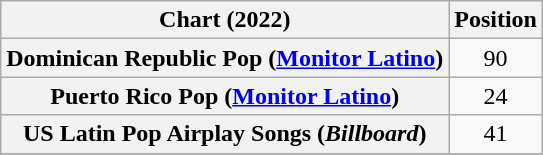<table class="wikitable sortable plainrowheaders">
<tr>
<th style="text-align:center;">Chart (2022)</th>
<th style="text-align:center;">Position</th>
</tr>
<tr>
<th scope="row">Dominican Republic Pop (<a href='#'>Monitor Latino</a>)</th>
<td style="text-align:center;">90</td>
</tr>
<tr>
<th scope="row">Puerto Rico Pop (<a href='#'>Monitor Latino</a>)</th>
<td style="text-align:center;">24</td>
</tr>
<tr>
<th scope="row">US Latin Pop Airplay Songs (<em>Billboard</em>)</th>
<td style="text-align:center;">41</td>
</tr>
<tr>
</tr>
</table>
